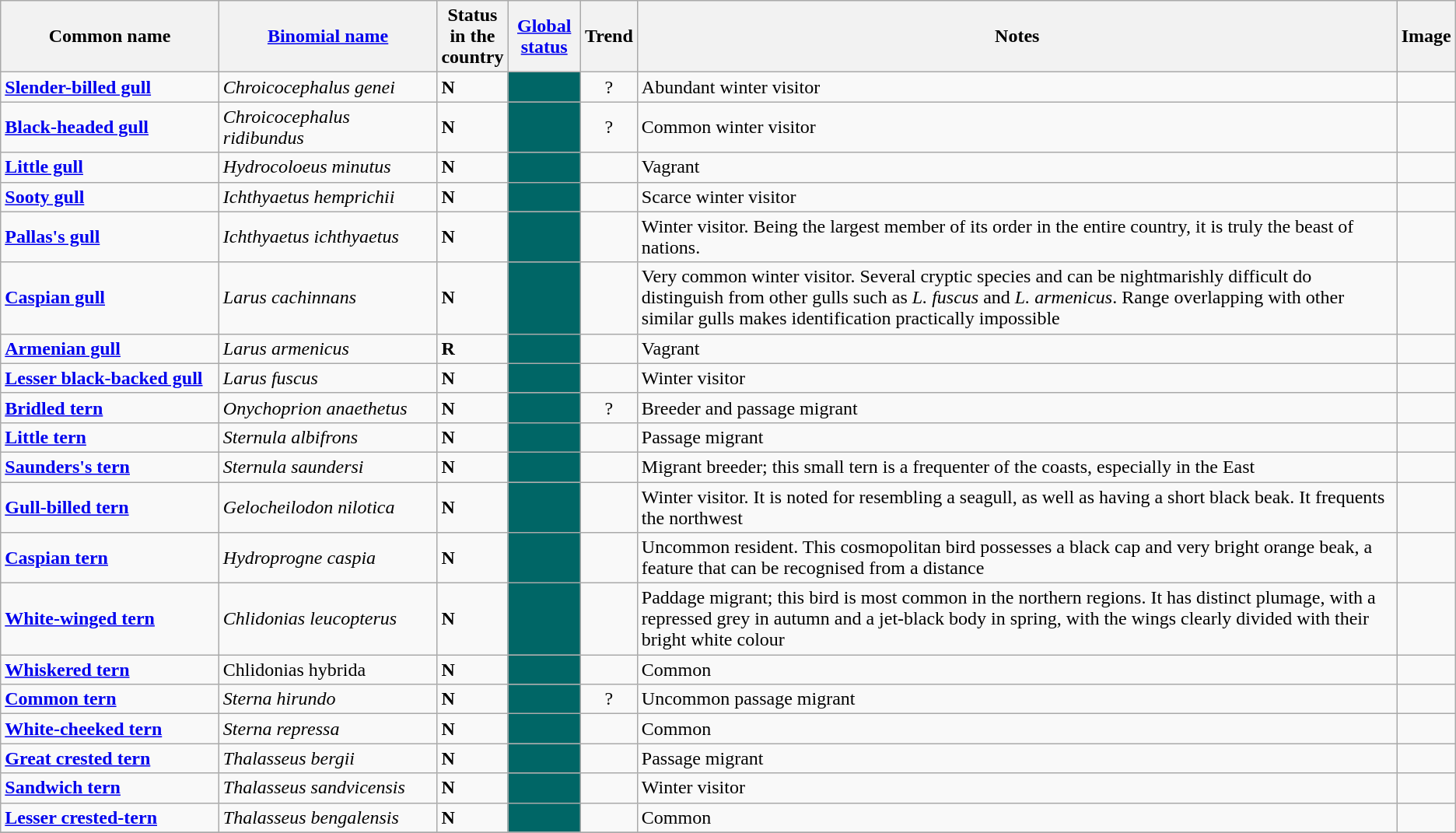<table class="wikitable sortable">
<tr>
<th width="15%">Common name</th>
<th width="15%"><a href='#'>Binomial name</a></th>
<th width="1%">Status in the country</th>
<th width="5%"><a href='#'>Global status</a></th>
<th width="1%">Trend</th>
<th class="unsortable">Notes</th>
<th class="unsortable">Image</th>
</tr>
<tr>
<td><strong><a href='#'>Slender-billed gull</a></strong></td>
<td><em>Chroicocephalus genei</em></td>
<td><strong>N</strong></td>
<td align=center style="background: #006666"></td>
<td align=center>?</td>
<td>Abundant winter visitor</td>
<td></td>
</tr>
<tr>
<td><strong><a href='#'>Black-headed gull</a></strong></td>
<td><em>Chroicocephalus ridibundus</em></td>
<td><strong>N</strong></td>
<td align=center style="background: #006666"></td>
<td align=center>?</td>
<td>Common winter visitor</td>
<td></td>
</tr>
<tr>
<td><strong><a href='#'>Little gull</a></strong></td>
<td><em>Hydrocoloeus minutus</em></td>
<td><strong>N</strong></td>
<td align=center style="background: #006666"></td>
<td align=center></td>
<td>Vagrant</td>
<td></td>
</tr>
<tr>
<td><strong><a href='#'>Sooty gull</a></strong></td>
<td><em>Ichthyaetus hemprichii</em></td>
<td><strong>N</strong></td>
<td align=center style="background: #006666"></td>
<td align=center></td>
<td>Scarce winter visitor</td>
<td></td>
</tr>
<tr>
<td><strong><a href='#'>Pallas's gull</a></strong></td>
<td><em>Ichthyaetus ichthyaetus</em></td>
<td><strong>N</strong></td>
<td align=center style="background: #006666"></td>
<td align=center></td>
<td>Winter visitor. Being the largest member of its order in the entire country, it is truly the beast of nations.</td>
<td></td>
</tr>
<tr>
<td><strong><a href='#'>Caspian gull</a></strong></td>
<td><em>Larus cachinnans</em></td>
<td><strong>N</strong></td>
<td align=center style="background: #006666"></td>
<td align=center></td>
<td>Very common winter visitor. Several cryptic species and can be nightmarishly difficult do distinguish from other gulls such as <em>L. fuscus</em> and <em>L. armenicus</em>. Range overlapping with other similar gulls makes identification practically impossible</td>
<td></td>
</tr>
<tr>
<td><strong><a href='#'>Armenian gull</a></strong></td>
<td><em>Larus armenicus</em></td>
<td><strong>R</strong></td>
<td align=center style="background: #006666"></td>
<td align=center></td>
<td>Vagrant</td>
<td></td>
</tr>
<tr>
<td><strong><a href='#'>Lesser black-backed gull</a></strong></td>
<td><em>Larus fuscus</em></td>
<td><strong>N</strong></td>
<td align=center style="background: #006666"></td>
<td align=center></td>
<td>Winter visitor</td>
<td></td>
</tr>
<tr>
<td><strong><a href='#'>Bridled tern</a></strong></td>
<td><em>Onychoprion anaethetus</em></td>
<td><strong>N</strong></td>
<td align=center style= "background: #006666"></td>
<td align=center>?</td>
<td>Breeder and passage migrant</td>
<td></td>
</tr>
<tr>
<td><strong><a href='#'>Little tern</a></strong></td>
<td><em>Sternula albifrons</em></td>
<td><strong>N</strong></td>
<td align=center style="background: #006666"></td>
<td align=center></td>
<td>Passage migrant</td>
<td></td>
</tr>
<tr>
<td><strong><a href='#'>Saunders's tern</a></strong></td>
<td><em>Sternula saundersi</em></td>
<td><strong>N</strong></td>
<td align=center style="background: #006666"></td>
<td align=center></td>
<td>Migrant breeder; this small tern is a frequenter of the coasts, especially in the East</td>
<td></td>
</tr>
<tr>
<td><strong><a href='#'>Gull-billed tern</a></strong></td>
<td><em>Gelocheilodon nilotica</em></td>
<td><strong>N</strong></td>
<td align=center style="background: #006666"></td>
<td align=center></td>
<td>Winter visitor. It is noted for resembling a seagull, as well as having a short black beak. It frequents the northwest</td>
<td></td>
</tr>
<tr>
<td><strong><a href='#'>Caspian tern</a></strong></td>
<td><em>Hydroprogne caspia</em></td>
<td><strong>N</strong></td>
<td align=center style="background: #006666"></td>
<td align=center></td>
<td>Uncommon resident. This cosmopolitan bird possesses a black cap and very bright orange beak, a feature that can be recognised from a distance</td>
<td></td>
</tr>
<tr>
<td><strong><a href='#'>White-winged tern</a></strong></td>
<td><em>Chlidonias leucopterus</em></td>
<td><strong>N</strong></td>
<td align=center style="background: #006666"></td>
<td align=center></td>
<td>Paddage migrant; this bird is most common in the northern regions. It has distinct plumage, with a repressed grey in autumn and a jet-black body in spring, with the wings clearly divided with their bright white colour</td>
<td></td>
</tr>
<tr>
<td><strong><a href='#'>Whiskered tern</a></strong></td>
<td>Chlidonias hybrida</td>
<td><strong>N</strong></td>
<td align=center style="background: #006666"></td>
<td align=center></td>
<td>Common</td>
<td></td>
</tr>
<tr>
<td><strong><a href='#'>Common tern</a></strong></td>
<td><em>Sterna hirundo</em></td>
<td><strong>N</strong></td>
<td align=center style="background: #006666"></td>
<td align=center>?</td>
<td>Uncommon passage migrant</td>
<td></td>
</tr>
<tr>
<td><strong><a href='#'>White-cheeked tern</a></strong></td>
<td><em>Sterna repressa</em></td>
<td><strong>N</strong></td>
<td align=center style="background: #006666"></td>
<td align=center></td>
<td>Common</td>
<td></td>
</tr>
<tr>
<td><strong><a href='#'>Great crested tern</a></strong></td>
<td><em>Thalasseus bergii</em></td>
<td><strong>N</strong></td>
<td align=center style="background: #006666"></td>
<td align=center></td>
<td>Passage migrant</td>
<td></td>
</tr>
<tr>
<td><strong><a href='#'>Sandwich tern</a></strong></td>
<td><em>Thalasseus sandvicensis</em></td>
<td><strong>N</strong></td>
<td align=center style="background: #006666"></td>
<td align=center></td>
<td>Winter visitor</td>
<td></td>
</tr>
<tr>
<td><strong><a href='#'>Lesser crested-tern</a></strong></td>
<td><em>Thalasseus bengalensis</em></td>
<td><strong>N</strong></td>
<td align=center style="background: #006666"></td>
<td align=center></td>
<td>Common</td>
<td></td>
</tr>
<tr>
</tr>
</table>
